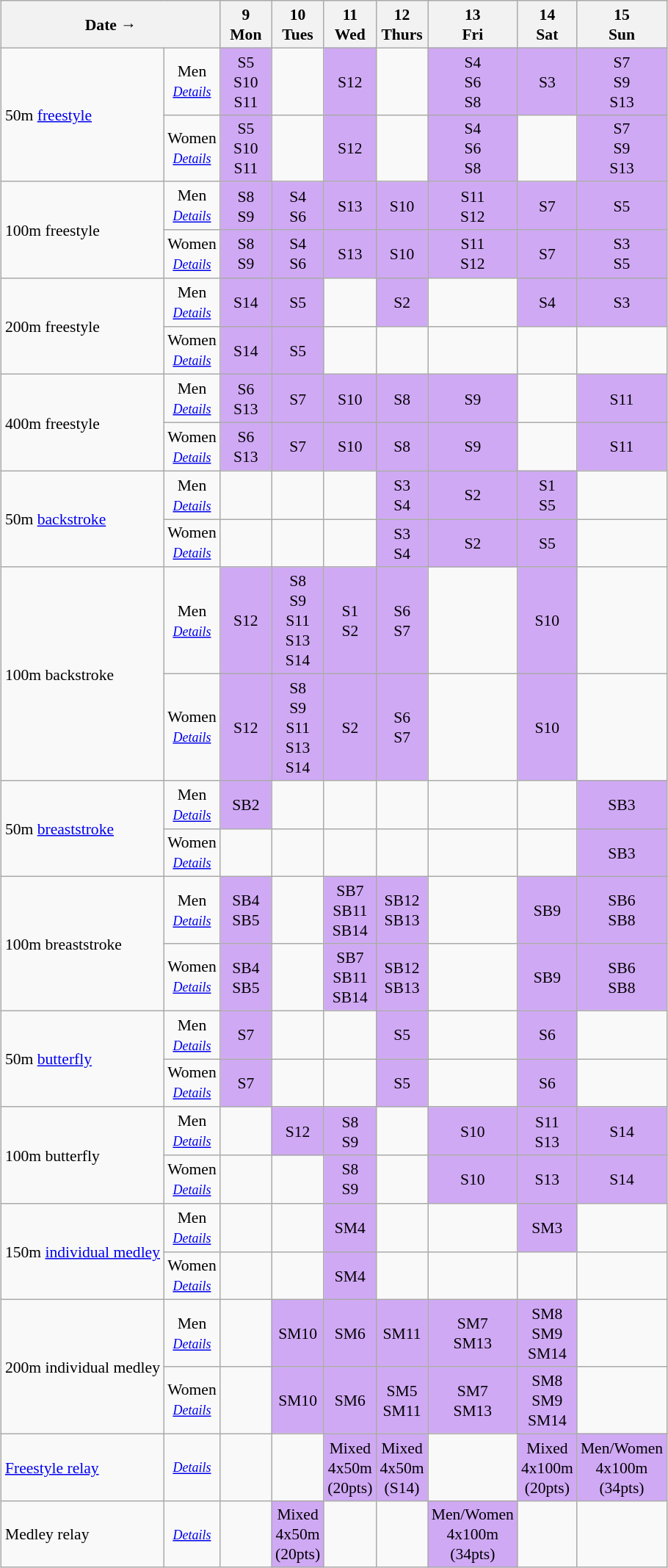<table class="wikitable" style="margin:0.5em auto; font-size:90%; line-height:1.25em;">
<tr align="center">
<th colspan="2">Date →</th>
<th width="40px">9<br>Mon</th>
<th width="40px">10<br>Tues</th>
<th width="40px">11<br>Wed</th>
<th width="40px">12<br>Thurs</th>
<th width="40px">13<br>Fri</th>
<th width="40px">14<br>Sat</th>
<th width="40px">15<br>Sun</th>
</tr>
<tr align="center">
<td align="left" rowspan="2">50m <a href='#'>freestyle</a></td>
<td>Men<br><small><em><a href='#'>Details</a></em></small></td>
<td bgcolor="#D0A9F5">S5<br>S10<br>S11</td>
<td></td>
<td bgcolor="#D0A9F5">S12</td>
<td></td>
<td bgcolor="#D0A9F5">S4<br>S6<br>S8</td>
<td bgcolor="#D0A9F5">S3</td>
<td bgcolor="#D0A9F5">S7<br>S9<br>S13</td>
</tr>
<tr align="center">
<td>Women <br><small><em><a href='#'>Details</a></em></small></td>
<td bgcolor="#D0A9F5">S5<br>S10<br>S11</td>
<td></td>
<td bgcolor="#D0A9F5">S12</td>
<td></td>
<td bgcolor="#D0A9F5">S4<br>S6<br>S8</td>
<td></td>
<td bgcolor="#D0A9F5">S7<br>S9<br>S13</td>
</tr>
<tr align="center">
<td align="left" rowspan="2">100m freestyle</td>
<td>Men<br><small><em><a href='#'>Details</a></em></small></td>
<td bgcolor="#D0A9F5">S8<br>S9</td>
<td bgcolor="#D0A9F5">S4<br>S6</td>
<td bgcolor="#D0A9F5">S13</td>
<td bgcolor="#D0A9F5">S10</td>
<td bgcolor="#D0A9F5">S11<br>S12</td>
<td bgcolor="#D0A9F5">S7</td>
<td bgcolor="#D0A9F5">S5</td>
</tr>
<tr align="center">
<td>Women <br><small><em><a href='#'>Details</a></em></small></td>
<td bgcolor="#D0A9F5">S8<br>S9</td>
<td bgcolor="#D0A9F5">S4<br>S6</td>
<td bgcolor="#D0A9F5">S13</td>
<td bgcolor="#D0A9F5">S10</td>
<td bgcolor="#D0A9F5">S11<br>S12</td>
<td bgcolor="#D0A9F5">S7</td>
<td bgcolor="#D0A9F5">S3<br>S5</td>
</tr>
<tr align="center">
<td align="left" rowspan="2">200m freestyle</td>
<td>Men<br><small><em><a href='#'>Details</a></em></small></td>
<td bgcolor="#D0A9F5">S14</td>
<td bgcolor="#D0A9F5">S5</td>
<td></td>
<td bgcolor="#D0A9F5">S2</td>
<td></td>
<td bgcolor="#D0A9F5">S4</td>
<td bgcolor="#D0A9F5">S3</td>
</tr>
<tr align="center">
<td>Women <br><small><em><a href='#'>Details</a></em></small></td>
<td bgcolor="#D0A9F5">S14</td>
<td bgcolor="#D0A9F5">S5</td>
<td></td>
<td></td>
<td></td>
<td></td>
<td></td>
</tr>
<tr align="center">
<td align="left" rowspan="2">400m freestyle</td>
<td>Men<br><small><em><a href='#'>Details</a></em></small></td>
<td bgcolor="#D0A9F5">S6<br>S13</td>
<td bgcolor="#D0A9F5">S7</td>
<td bgcolor="#D0A9F5">S10</td>
<td bgcolor="#D0A9F5">S8</td>
<td bgcolor="#D0A9F5">S9</td>
<td></td>
<td bgcolor="#D0A9F5">S11</td>
</tr>
<tr align="center">
<td>Women <br><small><em><a href='#'>Details</a></em></small></td>
<td bgcolor="#D0A9F5">S6<br>S13</td>
<td bgcolor="#D0A9F5">S7</td>
<td bgcolor="#D0A9F5">S10</td>
<td bgcolor="#D0A9F5">S8</td>
<td bgcolor="#D0A9F5">S9</td>
<td></td>
<td bgcolor="#D0A9F5">S11</td>
</tr>
<tr align="center">
<td align="left" rowspan="2">50m <a href='#'>backstroke</a></td>
<td>Men<br><small><em><a href='#'>Details</a></em></small></td>
<td></td>
<td></td>
<td></td>
<td bgcolor="#D0A9F5">S3<br>S4</td>
<td bgcolor="#D0A9F5">S2</td>
<td bgcolor="#D0A9F5">S1<br>S5</td>
<td></td>
</tr>
<tr align="center">
<td>Women <br><small><em><a href='#'>Details</a></em></small></td>
<td></td>
<td></td>
<td></td>
<td bgcolor="#D0A9F5">S3<br>S4</td>
<td bgcolor="#D0A9F5">S2</td>
<td bgcolor="#D0A9F5">S5</td>
<td></td>
</tr>
<tr align="center">
<td align="left" rowspan="2">100m backstroke</td>
<td>Men<br><small><em><a href='#'>Details</a></em></small></td>
<td bgcolor="#D0A9F5">S12</td>
<td bgcolor="#D0A9F5">S8<br>S9<br>S11<br>S13<br>S14</td>
<td bgcolor="#D0A9F5">S1<br>S2</td>
<td bgcolor="#D0A9F5">S6<br>S7</td>
<td></td>
<td bgcolor="#D0A9F5">S10</td>
<td></td>
</tr>
<tr align="center">
<td>Women <br><small><em><a href='#'>Details</a></em></small></td>
<td bgcolor="#D0A9F5">S12</td>
<td bgcolor="#D0A9F5">S8<br>S9<br>S11<br>S13<br>S14</td>
<td bgcolor="#D0A9F5">S2</td>
<td bgcolor="#D0A9F5">S6<br>S7</td>
<td></td>
<td bgcolor="#D0A9F5">S10</td>
<td></td>
</tr>
<tr align="center">
<td align="left" rowspan="2">50m <a href='#'>breaststroke</a></td>
<td>Men<br><small><em><a href='#'>Details</a></em></small></td>
<td bgcolor="#D0A9F5">SB2</td>
<td></td>
<td></td>
<td></td>
<td></td>
<td></td>
<td bgcolor="#D0A9F5">SB3</td>
</tr>
<tr align="center">
<td>Women <br><small><em><a href='#'>Details</a></em></small></td>
<td></td>
<td></td>
<td></td>
<td></td>
<td></td>
<td></td>
<td bgcolor="#D0A9F5">SB3</td>
</tr>
<tr align="center">
<td align="left" rowspan="2">100m breaststroke</td>
<td>Men<br><small><em><a href='#'>Details</a></em></small></td>
<td bgcolor="#D0A9F5">SB4<br>SB5</td>
<td></td>
<td bgcolor="#D0A9F5">SB7<br>SB11<br>SB14</td>
<td bgcolor="#D0A9F5">SB12<br>SB13</td>
<td></td>
<td bgcolor="#D0A9F5">SB9</td>
<td bgcolor="#D0A9F5">SB6<br>SB8</td>
</tr>
<tr align="center">
<td>Women <br><small><em><a href='#'>Details</a></em></small></td>
<td bgcolor="#D0A9F5">SB4<br>SB5</td>
<td></td>
<td bgcolor="#D0A9F5">SB7<br>SB11<br>SB14</td>
<td bgcolor="#D0A9F5">SB12<br>SB13</td>
<td></td>
<td bgcolor="#D0A9F5">SB9</td>
<td bgcolor="#D0A9F5">SB6<br>SB8</td>
</tr>
<tr align="center">
<td align="left" rowspan="2">50m <a href='#'>butterfly</a></td>
<td>Men<br><small><em><a href='#'>Details</a></em></small></td>
<td bgcolor="#D0A9F5">S7</td>
<td></td>
<td></td>
<td bgcolor="#D0A9F5">S5</td>
<td></td>
<td bgcolor="#D0A9F5">S6</td>
<td></td>
</tr>
<tr align="center">
<td>Women <br><small><em><a href='#'>Details</a></em></small></td>
<td bgcolor="#D0A9F5">S7</td>
<td></td>
<td></td>
<td bgcolor="#D0A9F5">S5</td>
<td></td>
<td bgcolor="#D0A9F5">S6</td>
<td></td>
</tr>
<tr align="center">
<td align="left" rowspan="2">100m butterfly</td>
<td>Men<br><small><em><a href='#'>Details</a></em></small></td>
<td></td>
<td bgcolor="#D0A9F5">S12</td>
<td bgcolor="#D0A9F5">S8<br>S9</td>
<td></td>
<td bgcolor="#D0A9F5">S10</td>
<td bgcolor="#D0A9F5">S11<br>S13</td>
<td bgcolor="#D0A9F5">S14</td>
</tr>
<tr align="center">
<td>Women <br><small><em><a href='#'>Details</a></em></small></td>
<td></td>
<td></td>
<td bgcolor="#D0A9F5">S8<br>S9</td>
<td></td>
<td bgcolor="#D0A9F5">S10</td>
<td bgcolor="#D0A9F5">S13</td>
<td bgcolor="#D0A9F5">S14</td>
</tr>
<tr align="center">
<td align="left" rowspan="2">150m <a href='#'>individual medley</a></td>
<td>Men<br><small><em><a href='#'>Details</a></em></small></td>
<td></td>
<td></td>
<td bgcolor="#D0A9F5">SM4</td>
<td></td>
<td></td>
<td bgcolor="#D0A9F5">SM3</td>
<td></td>
</tr>
<tr align="center">
<td>Women <br><small><em><a href='#'>Details</a></em></small></td>
<td></td>
<td></td>
<td bgcolor="#D0A9F5">SM4</td>
<td></td>
<td></td>
<td></td>
<td></td>
</tr>
<tr align="center">
<td align="left" rowspan="2">200m individual medley</td>
<td>Men<br><small><em><a href='#'>Details</a></em></small></td>
<td></td>
<td bgcolor="#D0A9F5">SM10</td>
<td bgcolor="#D0A9F5">SM6</td>
<td bgcolor="#D0A9F5">SM11</td>
<td bgcolor="#D0A9F5">SM7<br>SM13</td>
<td bgcolor="#D0A9F5">SM8<br>SM9<br>SM14</td>
<td></td>
</tr>
<tr align="center">
<td>Women <br><small><em><a href='#'>Details</a></em></small></td>
<td></td>
<td bgcolor="#D0A9F5">SM10</td>
<td bgcolor="#D0A9F5">SM6</td>
<td bgcolor="#D0A9F5">SM5<br>SM11</td>
<td bgcolor="#D0A9F5">SM7<br>SM13</td>
<td bgcolor="#D0A9F5">SM8<br>SM9<br>SM14</td>
<td></td>
</tr>
<tr align="center">
<td align="left"><a href='#'>Freestyle relay</a></td>
<td><small><em><a href='#'>Details</a></em></small></td>
<td></td>
<td></td>
<td bgcolor="#D0A9F5">Mixed<br>4x50m (20pts)</td>
<td bgcolor="#D0A9F5">Mixed<br>4x50m (S14)</td>
<td></td>
<td bgcolor="#D0A9F5">Mixed<br>4x100m (20pts)</td>
<td bgcolor="#D0A9F5">Men/Women<br>4x100m (34pts)</td>
</tr>
<tr align="center">
<td align="left">Medley relay</td>
<td><small><em><a href='#'>Details</a></em></small></td>
<td></td>
<td bgcolor="#D0A9F5">Mixed<br>4x50m (20pts)</td>
<td></td>
<td></td>
<td bgcolor="#D0A9F5">Men/Women<br>4x100m (34pts)</td>
<td></td>
<td></td>
</tr>
</table>
